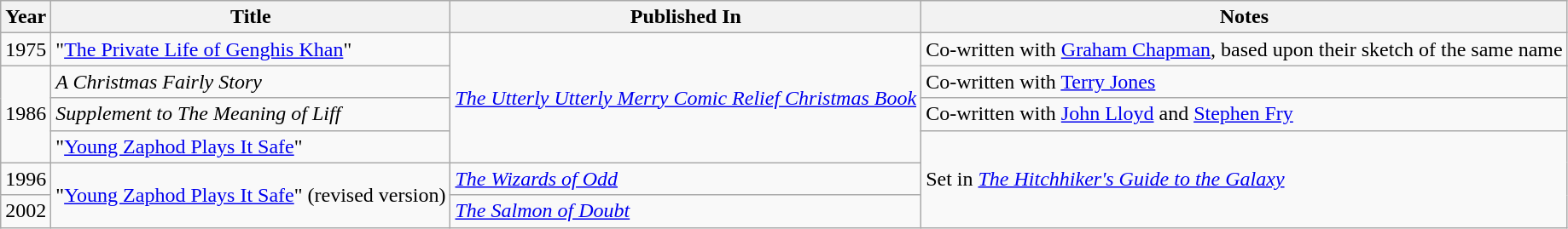<table class="wikitable">
<tr>
<th>Year</th>
<th>Title</th>
<th>Published In</th>
<th>Notes</th>
</tr>
<tr>
<td>1975</td>
<td>"<a href='#'>The Private Life of Genghis Khan</a>"</td>
<td rowspan="4"><em><a href='#'>The Utterly Utterly Merry Comic Relief Christmas Book</a></em></td>
<td>Co-written with <a href='#'>Graham Chapman</a>, based upon their sketch of the same name</td>
</tr>
<tr>
<td rowspan="3">1986</td>
<td><em>A Christmas Fairly Story</em></td>
<td>Co-written with <a href='#'>Terry Jones</a></td>
</tr>
<tr>
<td><em>Supplement to The Meaning of Liff</em></td>
<td>Co-written with <a href='#'>John Lloyd</a> and <a href='#'>Stephen Fry</a></td>
</tr>
<tr>
<td>"<a href='#'>Young Zaphod Plays It Safe</a>"</td>
<td rowspan="3">Set in <em><a href='#'>The Hitchhiker's Guide to the Galaxy</a> </em></td>
</tr>
<tr>
<td>1996</td>
<td rowspan="2">"<a href='#'>Young Zaphod Plays It Safe</a>" (revised version)</td>
<td><em><a href='#'>The Wizards of Odd</a></em></td>
</tr>
<tr>
<td>2002</td>
<td><em><a href='#'>The Salmon of Doubt</a></em></td>
</tr>
</table>
